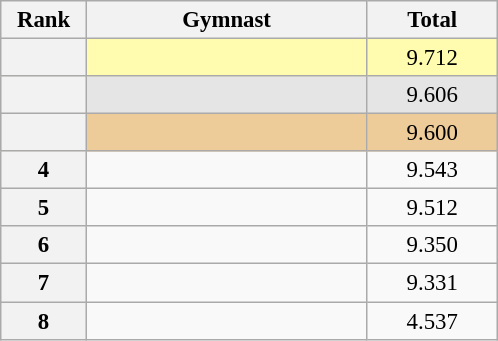<table class="wikitable sortable" style="text-align:center; font-size:95%">
<tr>
<th scope="col" style="width:50px;">Rank</th>
<th scope="col" style="width:180px;">Gymnast</th>
<th scope="col" style="width:80px;">Total</th>
</tr>
<tr style="background:#fffcaf;">
<th scope=row style="text-align:center"></th>
<td style="text-align:left;"></td>
<td>9.712</td>
</tr>
<tr style="background:#e5e5e5;">
<th scope=row style="text-align:center"></th>
<td style="text-align:left;"></td>
<td>9.606</td>
</tr>
<tr style="background:#ec9;">
<th scope=row style="text-align:center"></th>
<td style="text-align:left;"></td>
<td>9.600</td>
</tr>
<tr>
<th scope=row style="text-align:center">4</th>
<td style="text-align:left;"></td>
<td>9.543</td>
</tr>
<tr>
<th scope=row style="text-align:center">5</th>
<td style="text-align:left;"></td>
<td>9.512</td>
</tr>
<tr>
<th scope=row style="text-align:center">6</th>
<td style="text-align:left;"></td>
<td>9.350</td>
</tr>
<tr>
<th scope=row style="text-align:center">7</th>
<td style="text-align:left;"></td>
<td>9.331</td>
</tr>
<tr>
<th scope=row style="text-align:center">8</th>
<td style="text-align:left;"></td>
<td>4.537</td>
</tr>
</table>
